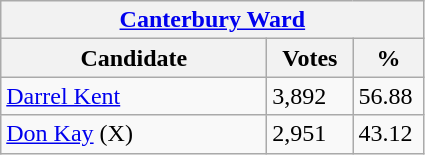<table class="wikitable">
<tr>
<th colspan="3"><a href='#'>Canterbury Ward</a></th>
</tr>
<tr>
<th style="width: 170px">Candidate</th>
<th style="width: 50px">Votes</th>
<th style="width: 40px">%</th>
</tr>
<tr>
<td><a href='#'>Darrel Kent</a></td>
<td>3,892</td>
<td>56.88</td>
</tr>
<tr>
<td><a href='#'>Don Kay</a> (X)</td>
<td>2,951</td>
<td>43.12</td>
</tr>
</table>
